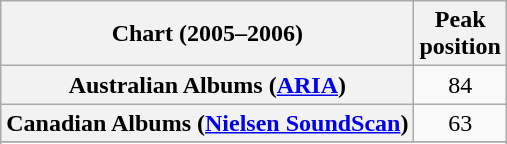<table class="wikitable sortable plainrowheaders">
<tr>
<th scope="col">Chart (2005–2006)</th>
<th scope="col">Peak<br>position</th>
</tr>
<tr>
<th scope="row">Australian Albums (<a href='#'>ARIA</a>)</th>
<td style="text-align:center">84</td>
</tr>
<tr>
<th scope="row">Canadian Albums (<a href='#'>Nielsen SoundScan</a>)</th>
<td style="text-align:center">63</td>
</tr>
<tr>
</tr>
<tr>
</tr>
<tr>
</tr>
<tr>
</tr>
</table>
